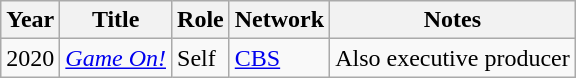<table class="wikitable sortable">
<tr>
<th>Year</th>
<th>Title</th>
<th>Role</th>
<th>Network</th>
<th>Notes</th>
</tr>
<tr>
<td>2020</td>
<td><em><a href='#'>Game On!</a></em></td>
<td>Self</td>
<td><a href='#'>CBS</a></td>
<td>Also executive producer</td>
</tr>
</table>
